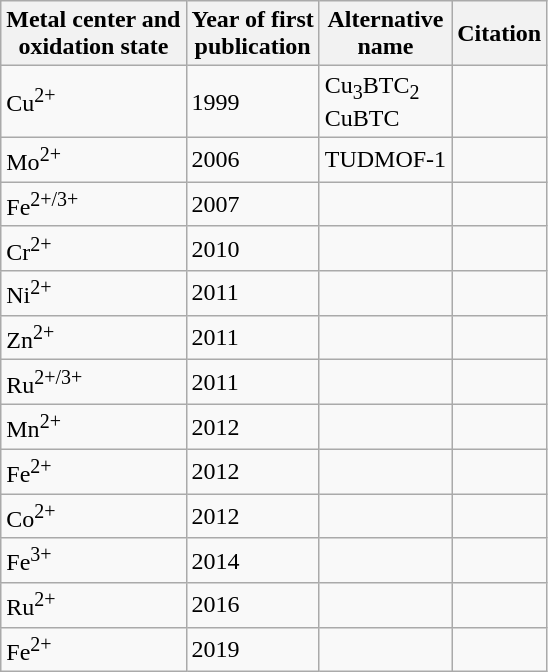<table class="wikitable">
<tr>
<th>Metal center and<br>oxidation state</th>
<th>Year of first<br>publication</th>
<th>Alternative<br>name</th>
<th>Citation</th>
</tr>
<tr>
<td>Cu<sup>2+</sup></td>
<td>1999</td>
<td>Cu<sub>3</sub>BTC<sub>2</sub><br>CuBTC</td>
<td></td>
</tr>
<tr>
<td>Mo<sup>2+</sup></td>
<td>2006</td>
<td>TUDMOF-1</td>
<td></td>
</tr>
<tr>
<td>Fe<sup>2+/3+</sup></td>
<td>2007</td>
<td></td>
<td></td>
</tr>
<tr>
<td>Cr<sup>2+</sup></td>
<td>2010</td>
<td></td>
<td></td>
</tr>
<tr>
<td>Ni<sup>2+</sup></td>
<td>2011</td>
<td></td>
<td></td>
</tr>
<tr>
<td>Zn<sup>2+</sup></td>
<td>2011</td>
<td></td>
<td></td>
</tr>
<tr>
<td>Ru<sup>2+/3+</sup></td>
<td>2011</td>
<td></td>
<td></td>
</tr>
<tr>
<td>Mn<sup>2+</sup></td>
<td>2012</td>
<td></td>
<td></td>
</tr>
<tr>
<td>Fe<sup>2+</sup></td>
<td>2012</td>
<td></td>
<td></td>
</tr>
<tr>
<td>Co<sup>2+</sup></td>
<td>2012</td>
<td></td>
<td></td>
</tr>
<tr>
<td>Fe<sup>3+</sup></td>
<td>2014</td>
<td></td>
<td></td>
</tr>
<tr>
<td>Ru<sup>2+</sup></td>
<td>2016</td>
<td></td>
<td></td>
</tr>
<tr>
<td>Fe<sup>2+</sup></td>
<td>2019</td>
<td></td>
<td></td>
</tr>
</table>
